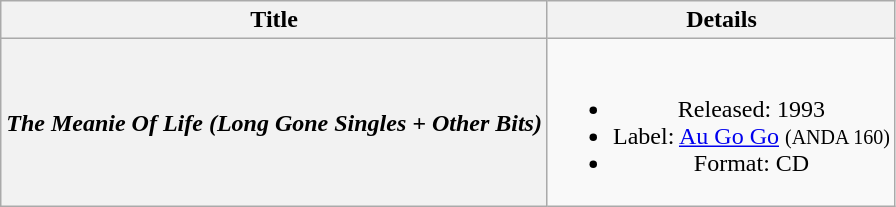<table class="wikitable plainrowheaders" style="text-align:center;" border="1">
<tr>
<th>Title</th>
<th>Details</th>
</tr>
<tr>
<th scope="row"><em>The Meanie Of Life (Long Gone Singles + Other Bits)</em></th>
<td><br><ul><li>Released: 1993</li><li>Label: <a href='#'>Au Go Go</a> <small>(ANDA 160)</small></li><li>Format: CD</li></ul></td>
</tr>
</table>
